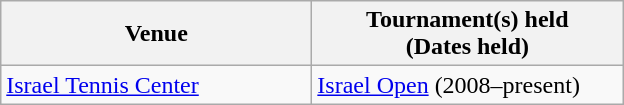<table class=wikitable>
<tr>
<th width=200>Venue</th>
<th width=200>Tournament(s) held<br>(Dates held)</th>
</tr>
<tr>
<td><a href='#'>Israel Tennis Center</a></td>
<td><a href='#'>Israel Open</a> (2008–present)</td>
</tr>
</table>
